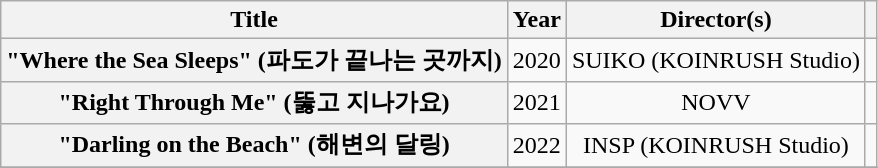<table class="wikitable plainrowheaders" style="text-align:center">
<tr>
<th scope="col">Title</th>
<th scope="col">Year</th>
<th scope="col">Director(s)</th>
<th scope="col"></th>
</tr>
<tr>
<th scope="row">"Where the Sea Sleeps" (파도가 끝나는 곳까지)</th>
<td>2020</td>
<td>SUIKO (KOINRUSH Studio)</td>
<td></td>
</tr>
<tr>
<th scope="row">"Right Through Me" (뚫고 지나가요)</th>
<td>2021</td>
<td>NOVV</td>
<td></td>
</tr>
<tr>
<th scope="row">"Darling on the Beach" (해변의 달링)</th>
<td>2022</td>
<td>INSP (KOINRUSH Studio)</td>
<td></td>
</tr>
<tr>
</tr>
</table>
